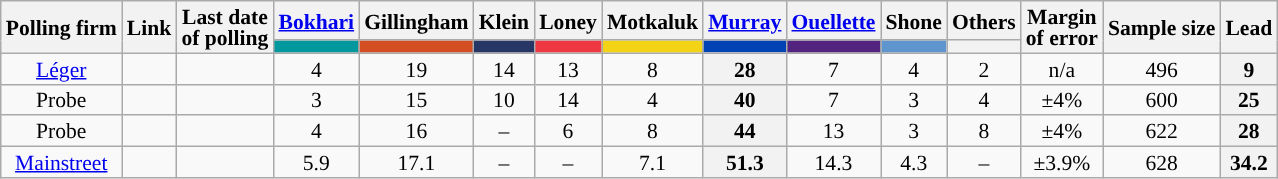<table class="wikitable sortable tpl-blanktable" style="text-align:center; line-height:14px;font-size:90%;">
<tr>
<th rowspan="2">Polling firm</th>
<th rowspan="2" class="unsortable">Link</th>
<th rowspan="2">Last date<br>of polling</th>
<th style="width:25px;"><a href='#'>Bokhari</a></th>
<th style="width:25px;">Gillingham</th>
<th style="width:25px;">Klein</th>
<th style="width:25px;">Loney</th>
<th style="width:25px;">Motkaluk</th>
<th style="width:25px;"><a href='#'>Murray</a></th>
<th style="width:25px;"><a href='#'>Ouellette</a></th>
<th style="width:25px;">Shone</th>
<th style="width:25px;">Others</th>
<th rowspan="2">Margin<br>of error</th>
<th rowspan="2" class="unsortable">Sample size</th>
<th rowspan="2">Lead</th>
</tr>
<tr class="sorttop">
<th style="background-color:#03989e;"></th>
<th style="background-color:#d34e23;"></th>
<th style="background-color:#263766;"></th>
<th style="background-color:#ef3741;"></th>
<th style="background-color:#f3d315;"></th>
<th style="background-color:#0142b4;"></th>
<th style="background-color:#52247f;"></th>
<th style="background-color:#5f95ce;"></th>
<th style="background-color:"></th>
</tr>
<tr>
<td><a href='#'>Léger</a></td>
<td></td>
<td></td>
<td>4</td>
<td>19</td>
<td>14</td>
<td>13</td>
<td>8</td>
<th style="background:#">28</th>
<td>7</td>
<td>4</td>
<td>2</td>
<td>n/a</td>
<td>496</td>
<th style="background:#">9</th>
</tr>
<tr>
<td>Probe</td>
<td></td>
<td></td>
<td>3</td>
<td>15</td>
<td>10</td>
<td>14</td>
<td>4</td>
<th style="background:#">40</th>
<td>7</td>
<td>3</td>
<td>4</td>
<td>±4%</td>
<td>600</td>
<th style="background:#">25</th>
</tr>
<tr>
<td>Probe</td>
<td></td>
<td></td>
<td>4</td>
<td>16</td>
<td>–</td>
<td>6</td>
<td>8</td>
<th style="background:#">44</th>
<td>13</td>
<td>3</td>
<td>8</td>
<td>±4%</td>
<td>622</td>
<th style="background:#">28</th>
</tr>
<tr>
<td><a href='#'>Mainstreet</a></td>
<td></td>
<td></td>
<td>5.9</td>
<td>17.1</td>
<td>–</td>
<td>–</td>
<td>7.1</td>
<th style="background:#">51.3</th>
<td>14.3</td>
<td>4.3</td>
<td>–</td>
<td>±3.9%</td>
<td>628</td>
<th style="background:#">34.2</th>
</tr>
</table>
